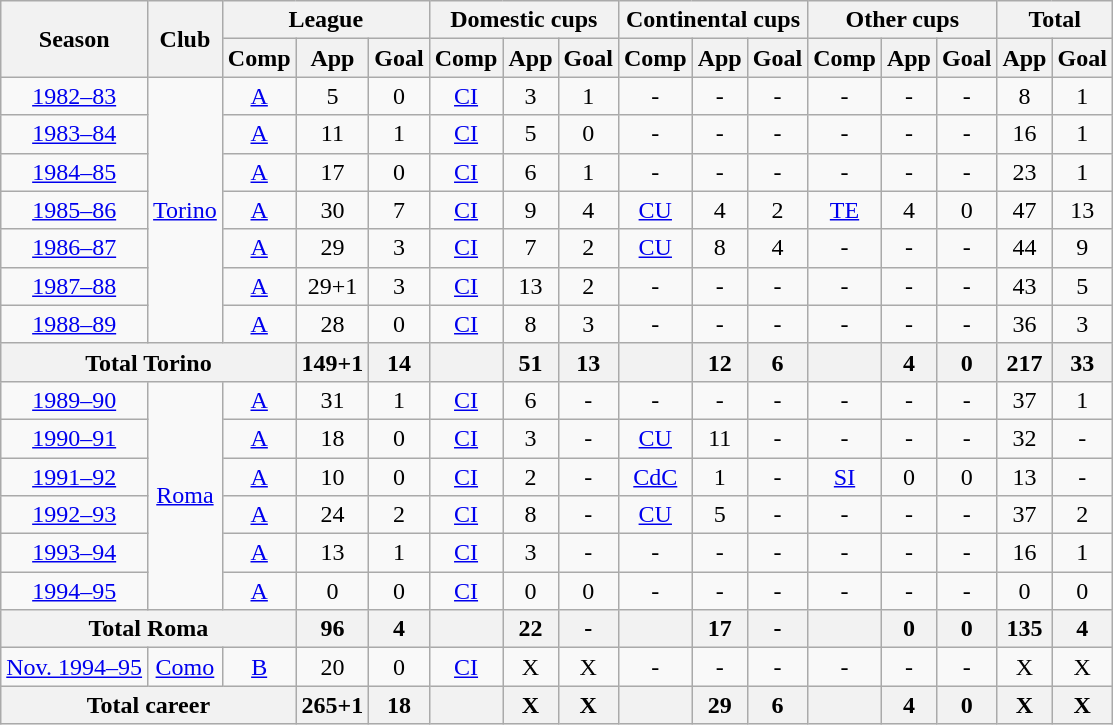<table class="wikitable" style="text-align:center">
<tr>
<th rowspan="2">Season</th>
<th rowspan="2">Club</th>
<th colspan="3">League</th>
<th colspan="3">Domestic cups</th>
<th colspan="3">Continental cups</th>
<th colspan="3">Other cups</th>
<th colspan="2">Total</th>
</tr>
<tr>
<th>Comp</th>
<th>App</th>
<th>Goal</th>
<th>Comp</th>
<th>App</th>
<th>Goal</th>
<th>Comp</th>
<th>App</th>
<th>Goal</th>
<th>Comp</th>
<th>App</th>
<th>Goal</th>
<th>App</th>
<th>Goal</th>
</tr>
<tr>
<td><a href='#'>1982–83</a></td>
<td rowspan=7><a href='#'>Torino</a></td>
<td><a href='#'>A</a></td>
<td>5</td>
<td>0</td>
<td><a href='#'>CI</a></td>
<td>3</td>
<td>1</td>
<td>-</td>
<td>-</td>
<td>-</td>
<td>-</td>
<td>-</td>
<td>-</td>
<td>8</td>
<td>1</td>
</tr>
<tr>
<td><a href='#'>1983–84</a></td>
<td><a href='#'>A</a></td>
<td>11</td>
<td>1</td>
<td><a href='#'>CI</a></td>
<td>5</td>
<td>0</td>
<td>-</td>
<td>-</td>
<td>-</td>
<td>-</td>
<td>-</td>
<td>-</td>
<td>16</td>
<td>1</td>
</tr>
<tr>
<td><a href='#'>1984–85</a></td>
<td><a href='#'>A</a></td>
<td>17</td>
<td>0</td>
<td><a href='#'>CI</a></td>
<td>6</td>
<td>1</td>
<td>-</td>
<td>-</td>
<td>-</td>
<td>-</td>
<td>-</td>
<td>-</td>
<td>23</td>
<td>1</td>
</tr>
<tr>
<td><a href='#'>1985–86</a></td>
<td><a href='#'>A</a></td>
<td>30</td>
<td>7</td>
<td><a href='#'>CI</a></td>
<td>9</td>
<td>4</td>
<td><a href='#'>CU</a></td>
<td>4</td>
<td>2</td>
<td><a href='#'>TE</a></td>
<td>4</td>
<td>0</td>
<td>47</td>
<td>13</td>
</tr>
<tr>
<td><a href='#'>1986–87</a></td>
<td><a href='#'>A</a></td>
<td>29</td>
<td>3</td>
<td><a href='#'>CI</a></td>
<td>7</td>
<td>2</td>
<td><a href='#'>CU</a></td>
<td>8</td>
<td>4</td>
<td>-</td>
<td>-</td>
<td>-</td>
<td>44</td>
<td>9</td>
</tr>
<tr>
<td><a href='#'>1987–88</a></td>
<td><a href='#'>A</a></td>
<td>29+1</td>
<td>3</td>
<td><a href='#'>CI</a></td>
<td>13</td>
<td>2</td>
<td>-</td>
<td>-</td>
<td>-</td>
<td>-</td>
<td>-</td>
<td>-</td>
<td>43</td>
<td>5</td>
</tr>
<tr>
<td><a href='#'>1988–89</a></td>
<td><a href='#'>A</a></td>
<td>28</td>
<td>0</td>
<td><a href='#'>CI</a></td>
<td>8</td>
<td>3</td>
<td>-</td>
<td>-</td>
<td>-</td>
<td>-</td>
<td>-</td>
<td>-</td>
<td>36</td>
<td>3</td>
</tr>
<tr>
<th colspan="3">Total Torino</th>
<th>149+1</th>
<th>14</th>
<th></th>
<th>51</th>
<th>13</th>
<th></th>
<th>12</th>
<th>6</th>
<th></th>
<th>4</th>
<th>0</th>
<th>217</th>
<th>33</th>
</tr>
<tr>
<td><a href='#'>1989–90</a></td>
<td rowspan=6><a href='#'>Roma</a></td>
<td><a href='#'>A</a></td>
<td>31</td>
<td>1</td>
<td><a href='#'>CI</a></td>
<td>6</td>
<td>-</td>
<td>-</td>
<td>-</td>
<td>-</td>
<td>-</td>
<td>-</td>
<td>-</td>
<td>37</td>
<td>1</td>
</tr>
<tr>
<td><a href='#'>1990–91</a></td>
<td><a href='#'>A</a></td>
<td>18</td>
<td>0</td>
<td><a href='#'>CI</a></td>
<td>3</td>
<td>-</td>
<td><a href='#'>CU</a></td>
<td>11</td>
<td>-</td>
<td>-</td>
<td>-</td>
<td>-</td>
<td>32</td>
<td>-</td>
</tr>
<tr>
<td><a href='#'>1991–92</a></td>
<td><a href='#'>A</a></td>
<td>10</td>
<td>0</td>
<td><a href='#'>CI</a></td>
<td>2</td>
<td>-</td>
<td><a href='#'>CdC</a></td>
<td>1</td>
<td>-</td>
<td><a href='#'>SI</a></td>
<td>0</td>
<td>0</td>
<td>13</td>
<td>-</td>
</tr>
<tr>
<td><a href='#'>1992–93</a></td>
<td><a href='#'>A</a></td>
<td>24</td>
<td>2</td>
<td><a href='#'>CI</a></td>
<td>8</td>
<td>-</td>
<td><a href='#'>CU</a></td>
<td>5</td>
<td>-</td>
<td>-</td>
<td>-</td>
<td>-</td>
<td>37</td>
<td>2</td>
</tr>
<tr>
<td><a href='#'>1993–94</a></td>
<td><a href='#'>A</a></td>
<td>13</td>
<td>1</td>
<td><a href='#'>CI</a></td>
<td>3</td>
<td>-</td>
<td>-</td>
<td>-</td>
<td>-</td>
<td>-</td>
<td>-</td>
<td>-</td>
<td>16</td>
<td>1</td>
</tr>
<tr>
<td><a href='#'>1994–95</a></td>
<td><a href='#'>A</a></td>
<td>0</td>
<td>0</td>
<td><a href='#'>CI</a></td>
<td>0</td>
<td>0</td>
<td>-</td>
<td>-</td>
<td>-</td>
<td>-</td>
<td>-</td>
<td>-</td>
<td>0</td>
<td>0</td>
</tr>
<tr>
<th colspan="3">Total Roma</th>
<th>96</th>
<th>4</th>
<th></th>
<th>22</th>
<th>-</th>
<th></th>
<th>17</th>
<th>-</th>
<th></th>
<th>0</th>
<th>0</th>
<th>135</th>
<th>4</th>
</tr>
<tr>
<td><a href='#'>Nov. 1994–95</a></td>
<td><a href='#'>Como</a></td>
<td><a href='#'>B</a></td>
<td>20</td>
<td>0</td>
<td><a href='#'>CI</a></td>
<td>X</td>
<td>X</td>
<td>-</td>
<td>-</td>
<td>-</td>
<td>-</td>
<td>-</td>
<td>-</td>
<td>X</td>
<td>X</td>
</tr>
<tr>
<th colspan="3">Total career</th>
<th>265+1</th>
<th>18</th>
<th></th>
<th>X</th>
<th>X</th>
<th></th>
<th>29</th>
<th>6</th>
<th></th>
<th>4</th>
<th>0</th>
<th>X</th>
<th>X</th>
</tr>
</table>
